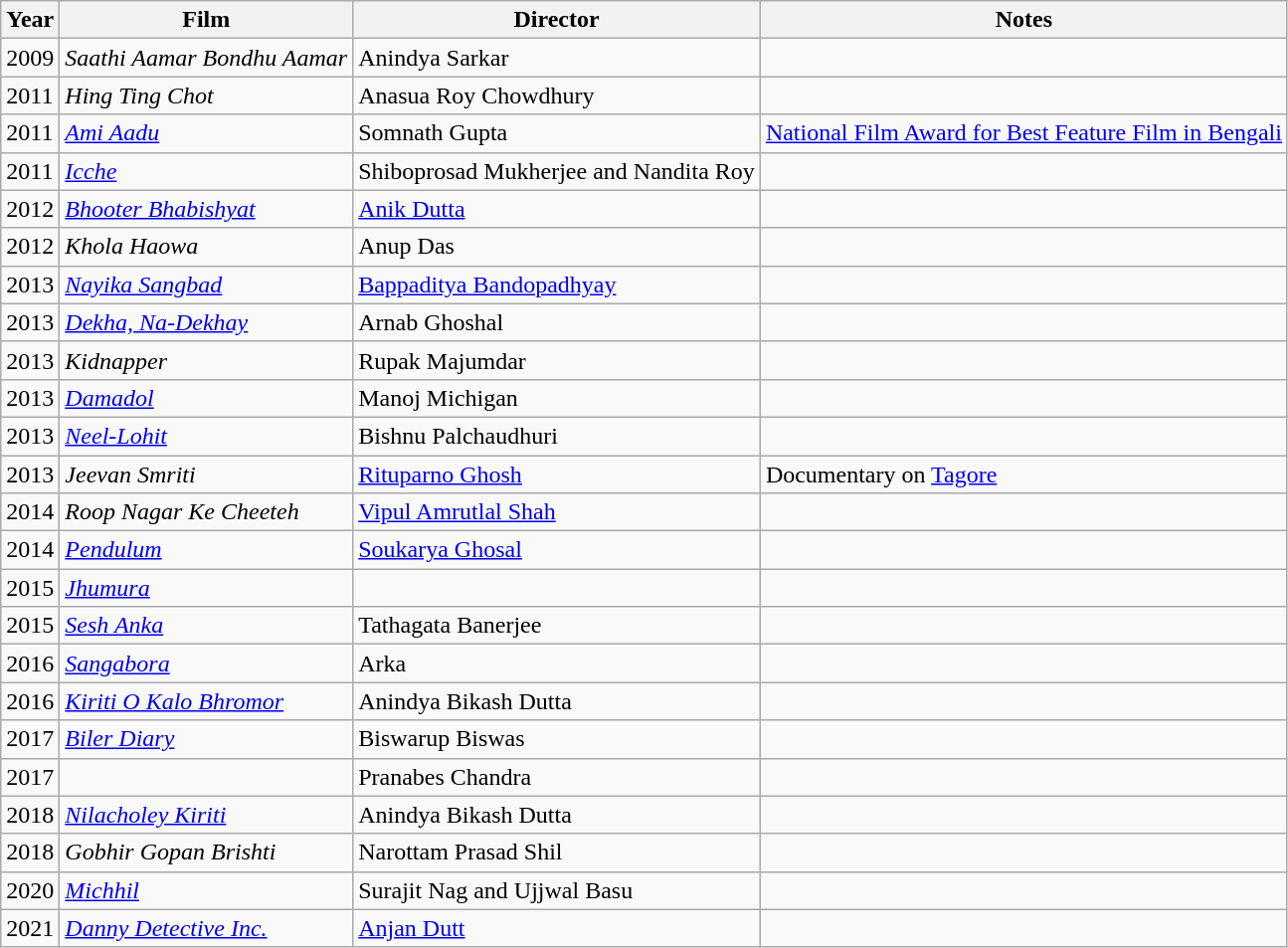<table class="wikitable sortable">
<tr>
<th>Year</th>
<th>Film</th>
<th>Director</th>
<th>Notes</th>
</tr>
<tr>
<td>2009</td>
<td><em>Saathi Aamar Bondhu Aamar</em></td>
<td>Anindya Sarkar</td>
<td></td>
</tr>
<tr>
<td>2011</td>
<td><em>Hing Ting Chot</em></td>
<td>Anasua Roy Chowdhury</td>
<td></td>
</tr>
<tr>
<td>2011</td>
<td><em><a href='#'>Ami Aadu</a></em></td>
<td>Somnath Gupta</td>
<td><a href='#'>National Film Award for Best Feature Film in Bengali</a></td>
</tr>
<tr>
<td>2011</td>
<td><em><a href='#'>Icche</a></em></td>
<td>Shiboprosad Mukherjee and Nandita Roy</td>
<td></td>
</tr>
<tr>
<td>2012</td>
<td><em><a href='#'>Bhooter Bhabishyat</a></em></td>
<td><a href='#'>Anik Dutta</a></td>
<td></td>
</tr>
<tr>
<td>2012</td>
<td><em>Khola Haowa</em></td>
<td>Anup Das</td>
<td></td>
</tr>
<tr>
<td>2013</td>
<td><em><a href='#'>Nayika Sangbad</a></em></td>
<td><a href='#'>Bappaditya Bandopadhyay</a></td>
<td></td>
</tr>
<tr>
<td>2013</td>
<td><em><a href='#'>Dekha, Na-Dekhay</a></em></td>
<td>Arnab Ghoshal</td>
<td></td>
</tr>
<tr>
<td>2013</td>
<td><em>Kidnapper</em></td>
<td>Rupak Majumdar</td>
<td></td>
</tr>
<tr>
<td>2013</td>
<td><em><a href='#'>Damadol</a></em></td>
<td>Manoj Michigan</td>
<td></td>
</tr>
<tr>
<td>2013</td>
<td><em><a href='#'>Neel-Lohit</a></em></td>
<td>Bishnu Palchaudhuri</td>
<td></td>
</tr>
<tr>
<td>2013</td>
<td><em>Jeevan Smriti</em></td>
<td><a href='#'>Rituparno Ghosh</a></td>
<td>Documentary on <a href='#'>Tagore</a></td>
</tr>
<tr>
<td>2014</td>
<td><em>Roop Nagar Ke Cheeteh</em></td>
<td><a href='#'>Vipul Amrutlal Shah</a></td>
<td></td>
</tr>
<tr>
<td>2014</td>
<td><em><a href='#'>Pendulum</a></em></td>
<td><a href='#'>Soukarya Ghosal</a></td>
<td></td>
</tr>
<tr>
<td>2015</td>
<td><em><a href='#'>Jhumura</a></em></td>
<td></td>
<td></td>
</tr>
<tr>
<td>2015</td>
<td><em><a href='#'>Sesh Anka</a></em></td>
<td>Tathagata Banerjee</td>
<td></td>
</tr>
<tr>
<td>2016</td>
<td><em><a href='#'>Sangabora</a></em></td>
<td>Arka</td>
<td></td>
</tr>
<tr>
<td>2016</td>
<td><em><a href='#'>Kiriti O Kalo Bhromor</a></em></td>
<td>Anindya Bikash Dutta</td>
<td></td>
</tr>
<tr>
<td>2017</td>
<td><em><a href='#'>Biler Diary</a></em></td>
<td>Biswarup Biswas</td>
<td></td>
</tr>
<tr>
<td>2017</td>
<td></td>
<td>Pranabes Chandra</td>
<td></td>
</tr>
<tr>
<td>2018</td>
<td><em><a href='#'>Nilacholey Kiriti</a></em></td>
<td>Anindya Bikash Dutta</td>
<td></td>
</tr>
<tr>
<td>2018</td>
<td><em>Gobhir Gopan Brishti</em></td>
<td>Narottam Prasad Shil</td>
<td></td>
</tr>
<tr>
<td>2020</td>
<td><em><a href='#'>Michhil</a></em></td>
<td>Surajit Nag and Ujjwal Basu</td>
<td></td>
</tr>
<tr>
<td>2021</td>
<td><em><a href='#'>Danny Detective Inc.</a></em></td>
<td><a href='#'>Anjan Dutt</a></td>
<td></td>
</tr>
</table>
